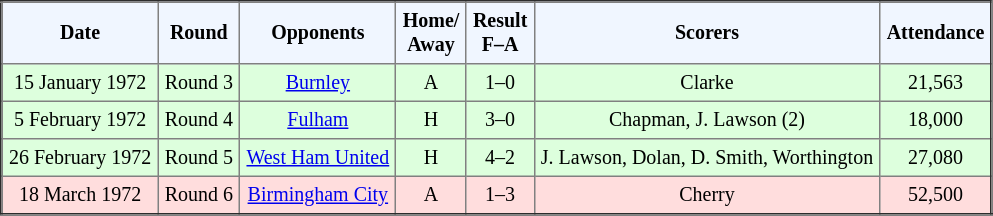<table border="2" cellpadding="4" style="border-collapse:collapse; text-align:center; font-size:smaller;">
<tr style="background:#f0f6ff;">
<th><strong>Date</strong></th>
<th><strong>Round</strong></th>
<th><strong>Opponents</strong></th>
<th><strong>Home/<br>Away</strong></th>
<th><strong>Result<br>F–A</strong></th>
<th><strong>Scorers</strong></th>
<th><strong>Attendance</strong></th>
</tr>
<tr bgcolor="#ddffdd">
<td>15 January 1972</td>
<td>Round 3</td>
<td><a href='#'>Burnley</a></td>
<td>A</td>
<td>1–0</td>
<td>Clarke</td>
<td>21,563</td>
</tr>
<tr bgcolor="#ddffdd">
<td>5 February 1972</td>
<td>Round 4</td>
<td><a href='#'>Fulham</a></td>
<td>H</td>
<td>3–0</td>
<td>Chapman, J. Lawson (2)</td>
<td>18,000</td>
</tr>
<tr bgcolor="#ddffdd">
<td>26 February 1972</td>
<td>Round 5</td>
<td><a href='#'>West Ham United</a></td>
<td>H</td>
<td>4–2</td>
<td>J. Lawson, Dolan, D. Smith, Worthington</td>
<td>27,080</td>
</tr>
<tr bgcolor="#ffdddd">
<td>18 March 1972</td>
<td>Round 6</td>
<td><a href='#'>Birmingham City</a></td>
<td>A</td>
<td>1–3</td>
<td>Cherry</td>
<td>52,500</td>
</tr>
</table>
